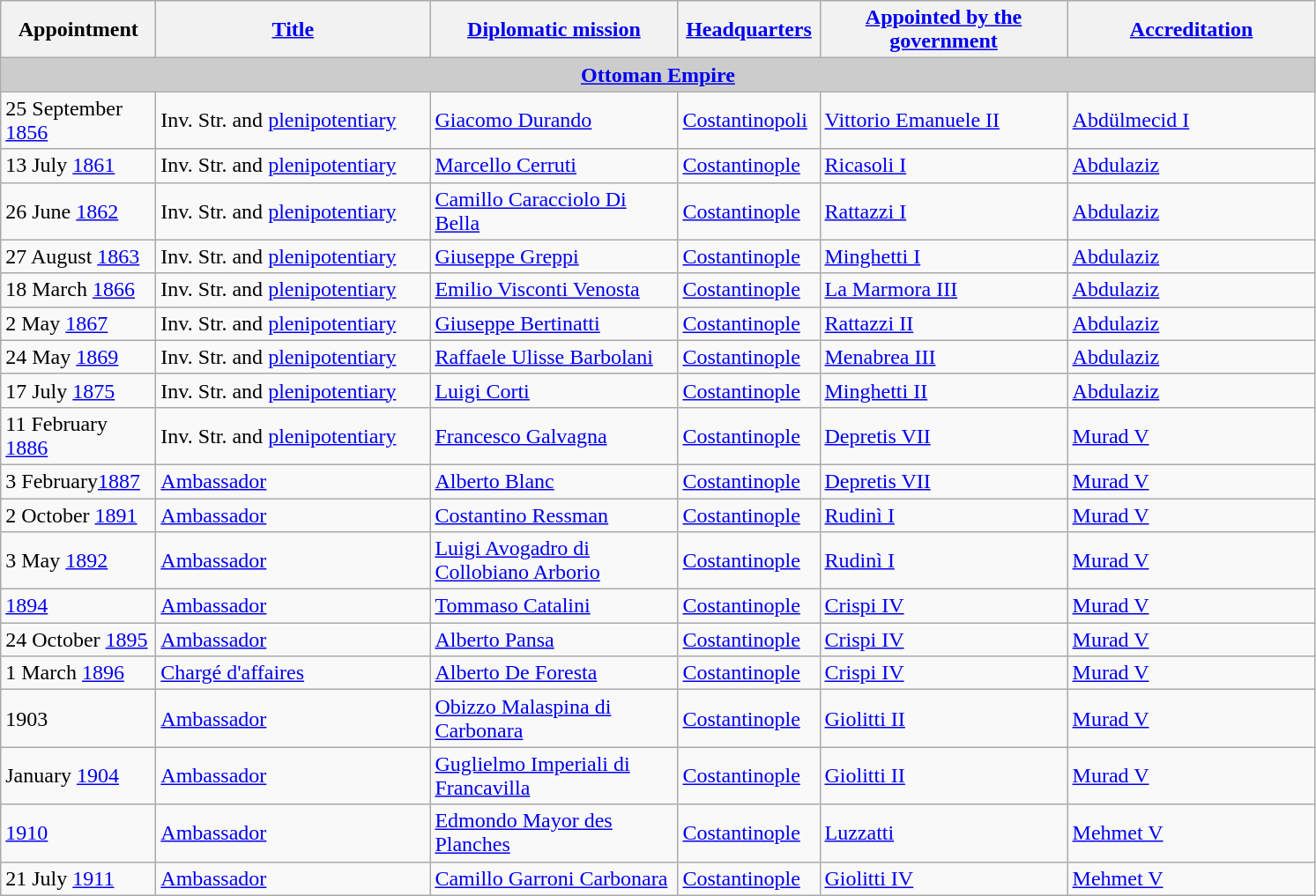<table class="wikitable sortable">
<tr>
<th width="110px">Appointment</th>
<th width="200px"><a href='#'>Title</a></th>
<th width="180px"><a href='#'>Diplomatic mission</a></th>
<th width="100px"><a href='#'>Headquarters</a></th>
<th width="180px"><a href='#'>Appointed by the government</a></th>
<th width="180px"><a href='#'>Accreditation</a></th>
</tr>
<tr align="center" bgcolor="#CCCCCC">
<td colspan="6"><strong><a href='#'>Ottoman Empire</a></strong></td>
</tr>
<tr>
<td>25 September <a href='#'>1856</a></td>
<td>Inv. Str. and <a href='#'>plenipotentiary</a></td>
<td><a href='#'>Giacomo Durando</a></td>
<td><a href='#'>Costantinopoli</a></td>
<td><a href='#'>Vittorio Emanuele II</a></td>
<td><a href='#'>Abdülmecid I</a></td>
</tr>
<tr>
<td>13 July <a href='#'>1861</a></td>
<td>Inv. Str. and <a href='#'>plenipotentiary</a></td>
<td><a href='#'>Marcello Cerruti</a></td>
<td><a href='#'>Costantinople</a></td>
<td><a href='#'>Ricasoli I</a></td>
<td><a href='#'>Abdulaziz</a></td>
</tr>
<tr>
<td>26 June <a href='#'>1862</a></td>
<td>Inv. Str. and <a href='#'>plenipotentiary</a></td>
<td><a href='#'>Camillo Caracciolo Di Bella</a></td>
<td><a href='#'>Costantinople</a></td>
<td><a href='#'>Rattazzi I</a></td>
<td><a href='#'>Abdulaziz</a></td>
</tr>
<tr>
<td>27 August <a href='#'>1863</a></td>
<td>Inv. Str. and <a href='#'>plenipotentiary</a></td>
<td><a href='#'>Giuseppe Greppi</a></td>
<td><a href='#'>Costantinople</a></td>
<td><a href='#'>Minghetti I</a></td>
<td><a href='#'>Abdulaziz</a></td>
</tr>
<tr>
<td>18 March <a href='#'>1866</a></td>
<td>Inv. Str. and <a href='#'>plenipotentiary</a></td>
<td><a href='#'>Emilio Visconti Venosta</a></td>
<td><a href='#'>Costantinople</a></td>
<td><a href='#'>La Marmora III</a></td>
<td><a href='#'>Abdulaziz</a></td>
</tr>
<tr>
<td>2 May <a href='#'>1867</a></td>
<td>Inv. Str. and <a href='#'>plenipotentiary</a></td>
<td><a href='#'>Giuseppe Bertinatti</a></td>
<td><a href='#'>Costantinople</a></td>
<td><a href='#'>Rattazzi II</a></td>
<td><a href='#'>Abdulaziz</a></td>
</tr>
<tr>
<td>24 May <a href='#'>1869</a></td>
<td>Inv. Str. and <a href='#'>plenipotentiary</a></td>
<td><a href='#'>Raffaele Ulisse Barbolani</a></td>
<td><a href='#'>Costantinople</a></td>
<td><a href='#'>Menabrea III</a></td>
<td><a href='#'>Abdulaziz</a></td>
</tr>
<tr>
<td>17 July <a href='#'>1875</a></td>
<td>Inv. Str. and <a href='#'>plenipotentiary</a></td>
<td><a href='#'>Luigi Corti</a></td>
<td><a href='#'>Costantinople</a></td>
<td><a href='#'>Minghetti II</a></td>
<td><a href='#'>Abdulaziz</a></td>
</tr>
<tr>
<td>11 February <a href='#'>1886</a></td>
<td>Inv. Str. and <a href='#'>plenipotentiary</a></td>
<td><a href='#'>Francesco Galvagna</a></td>
<td><a href='#'>Costantinople</a></td>
<td><a href='#'>Depretis VII</a></td>
<td><a href='#'>Murad V</a></td>
</tr>
<tr>
<td>3 February<a href='#'>1887</a></td>
<td><a href='#'>Ambassador</a></td>
<td><a href='#'>Alberto Blanc</a></td>
<td><a href='#'>Costantinople</a></td>
<td><a href='#'>Depretis VII</a></td>
<td><a href='#'>Murad V</a></td>
</tr>
<tr>
<td>2 October <a href='#'>1891</a></td>
<td><a href='#'>Ambassador</a></td>
<td><a href='#'>Costantino Ressman</a></td>
<td><a href='#'>Costantinople</a></td>
<td><a href='#'>Rudinì I</a></td>
<td><a href='#'>Murad V</a></td>
</tr>
<tr>
<td>3 May <a href='#'>1892</a></td>
<td><a href='#'>Ambassador</a></td>
<td><a href='#'>Luigi Avogadro di Collobiano Arborio</a></td>
<td><a href='#'>Costantinople</a></td>
<td><a href='#'>Rudinì I</a></td>
<td><a href='#'>Murad V</a></td>
</tr>
<tr>
<td><a href='#'>1894</a></td>
<td><a href='#'>Ambassador</a></td>
<td><a href='#'>Tommaso Catalini</a></td>
<td><a href='#'>Costantinople</a></td>
<td><a href='#'>Crispi IV</a></td>
<td><a href='#'>Murad V</a></td>
</tr>
<tr>
<td>24 October <a href='#'>1895</a></td>
<td><a href='#'>Ambassador</a></td>
<td><a href='#'>Alberto Pansa</a></td>
<td><a href='#'>Costantinople</a></td>
<td><a href='#'>Crispi IV</a></td>
<td><a href='#'>Murad V</a></td>
</tr>
<tr>
<td>1 March <a href='#'>1896</a></td>
<td><a href='#'>Chargé d'affaires</a></td>
<td><a href='#'>Alberto De Foresta</a></td>
<td><a href='#'>Costantinople</a></td>
<td><a href='#'>Crispi IV</a></td>
<td><a href='#'>Murad V</a></td>
</tr>
<tr>
<td>1903</td>
<td><a href='#'>Ambassador</a></td>
<td><a href='#'>Obizzo Malaspina di Carbonara</a></td>
<td><a href='#'>Costantinople</a></td>
<td><a href='#'>Giolitti II</a></td>
<td><a href='#'>Murad V</a></td>
</tr>
<tr>
<td>January <a href='#'>1904</a></td>
<td><a href='#'>Ambassador</a></td>
<td><a href='#'>Guglielmo Imperiali di Francavilla</a></td>
<td><a href='#'>Costantinople</a></td>
<td><a href='#'>Giolitti II</a></td>
<td><a href='#'>Murad V</a></td>
</tr>
<tr>
<td><a href='#'>1910</a></td>
<td><a href='#'>Ambassador</a></td>
<td><a href='#'>Edmondo Mayor des Planches</a></td>
<td><a href='#'>Costantinople</a></td>
<td><a href='#'>Luzzatti</a></td>
<td><a href='#'>Mehmet V</a></td>
</tr>
<tr>
<td>21 July <a href='#'>1911</a></td>
<td><a href='#'>Ambassador</a></td>
<td><a href='#'>Camillo Garroni Carbonara</a></td>
<td><a href='#'>Costantinople</a></td>
<td><a href='#'>Giolitti IV</a></td>
<td><a href='#'>Mehmet V</a></td>
</tr>
</table>
